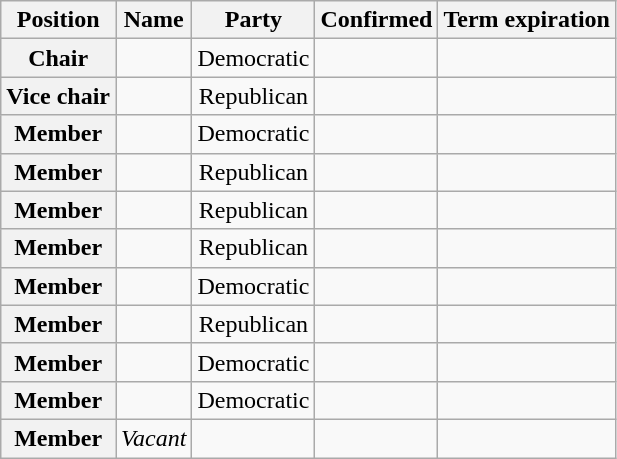<table class="wikitable sortable" style="text-align:center">
<tr>
<th>Position</th>
<th>Name</th>
<th>Party</th>
<th>Confirmed</th>
<th>Term expiration</th>
</tr>
<tr>
<th>Chair</th>
<td></td>
<td>Democratic</td>
<td></td>
<td></td>
</tr>
<tr>
<th>Vice chair</th>
<td></td>
<td>Republican</td>
<td></td>
<td></td>
</tr>
<tr>
<th>Member</th>
<td></td>
<td>Democratic</td>
<td></td>
<td></td>
</tr>
<tr>
<th>Member</th>
<td></td>
<td>Republican</td>
<td></td>
<td></td>
</tr>
<tr>
<th>Member</th>
<td></td>
<td>Republican</td>
<td></td>
<td></td>
</tr>
<tr>
<th>Member</th>
<td></td>
<td>Republican</td>
<td></td>
<td></td>
</tr>
<tr>
<th>Member</th>
<td></td>
<td>Democratic</td>
<td></td>
<td></td>
</tr>
<tr>
<th>Member</th>
<td></td>
<td>Republican</td>
<td></td>
<td></td>
</tr>
<tr>
<th>Member</th>
<td></td>
<td>Democratic</td>
<td></td>
<td></td>
</tr>
<tr>
<th>Member</th>
<td></td>
<td>Democratic</td>
<td></td>
<td></td>
</tr>
<tr>
<th>Member</th>
<td><em>Vacant</em></td>
<td></td>
<td></td>
<td></td>
</tr>
</table>
